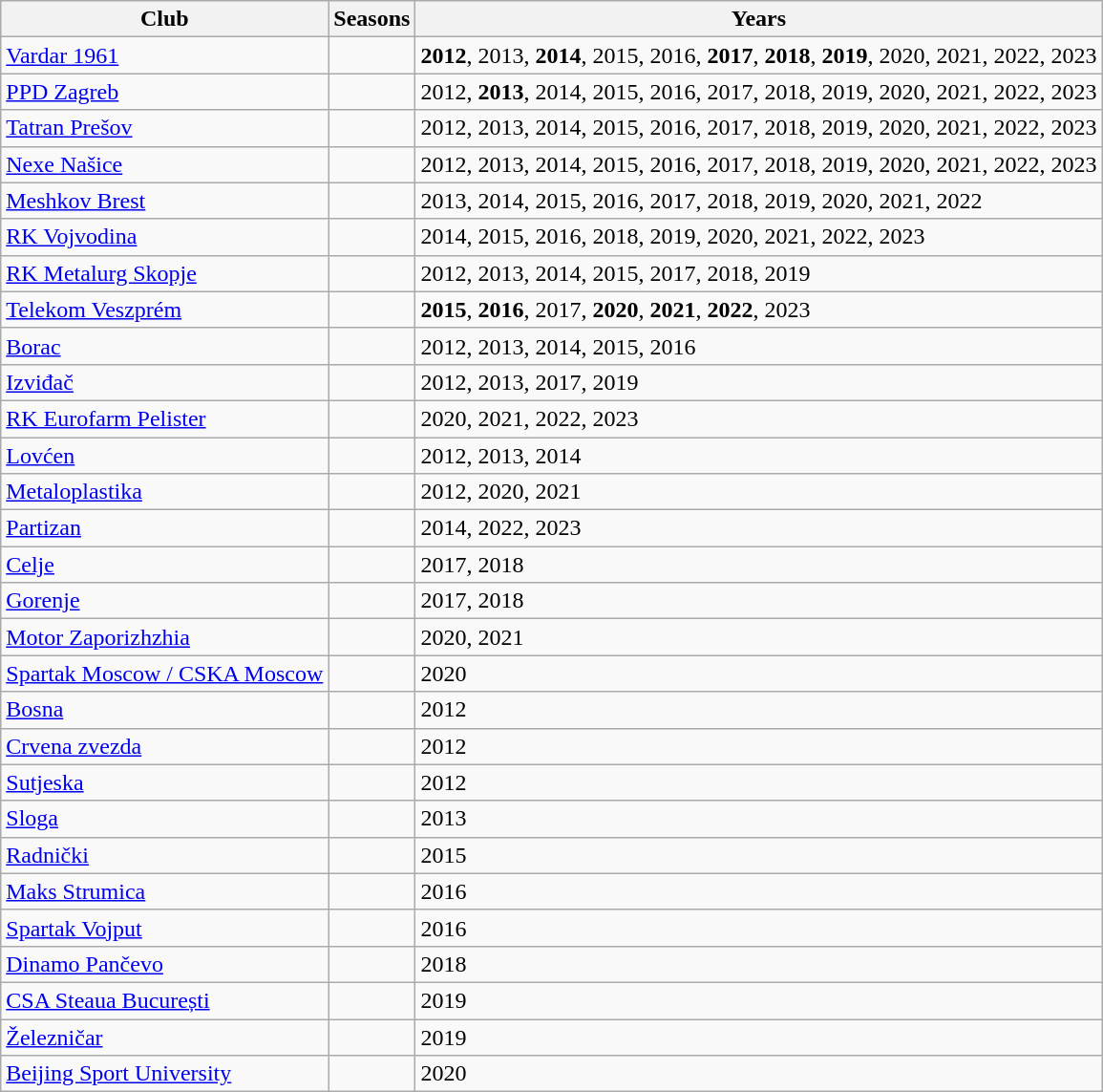<table class="wikitable sortable">
<tr>
<th>Club</th>
<th>Seasons</th>
<th>Years</th>
</tr>
<tr>
<td> <a href='#'>Vardar 1961</a></td>
<td></td>
<td><strong>2012</strong>, 2013, <strong>2014</strong>, 2015, 2016, <strong>2017</strong>, <strong>2018</strong>, <strong>2019</strong>, 2020, 2021, 2022, 2023</td>
</tr>
<tr>
<td> <a href='#'>PPD Zagreb</a></td>
<td></td>
<td>2012, <strong>2013</strong>, 2014, 2015, 2016, 2017, 2018, 2019, 2020, 2021, 2022, 2023</td>
</tr>
<tr>
<td> <a href='#'>Tatran Prešov</a></td>
<td></td>
<td>2012, 2013, 2014, 2015, 2016, 2017, 2018, 2019, 2020, 2021, 2022, 2023</td>
</tr>
<tr>
<td> <a href='#'>Nexe Našice</a></td>
<td></td>
<td>2012, 2013, 2014, 2015, 2016, 2017, 2018, 2019, 2020, 2021, 2022, 2023</td>
</tr>
<tr>
<td> <a href='#'>Meshkov Brest</a></td>
<td></td>
<td>2013, 2014, 2015, 2016, 2017, 2018, 2019, 2020, 2021, 2022</td>
</tr>
<tr>
<td> <a href='#'>RK Vojvodina</a></td>
<td></td>
<td>2014, 2015, 2016, 2018, 2019, 2020, 2021, 2022, 2023</td>
</tr>
<tr>
<td> <a href='#'>RK Metalurg Skopje</a></td>
<td></td>
<td>2012, 2013, 2014, 2015, 2017, 2018, 2019</td>
</tr>
<tr>
<td> <a href='#'>Telekom Veszprém</a></td>
<td></td>
<td><strong>2015</strong>, <strong>2016</strong>, 2017, <strong>2020</strong>, <strong>2021</strong>, <strong>2022</strong>, 2023</td>
</tr>
<tr>
<td> <a href='#'>Borac</a></td>
<td></td>
<td>2012, 2013, 2014, 2015, 2016</td>
</tr>
<tr>
<td> <a href='#'>Izviđač</a></td>
<td></td>
<td>2012, 2013, 2017, 2019</td>
</tr>
<tr>
<td> <a href='#'>RK Eurofarm Pelister</a></td>
<td></td>
<td>2020, 2021, 2022, 2023</td>
</tr>
<tr>
<td> <a href='#'>Lovćen</a></td>
<td></td>
<td>2012, 2013, 2014</td>
</tr>
<tr>
<td> <a href='#'>Metaloplastika</a></td>
<td></td>
<td>2012, 2020, 2021</td>
</tr>
<tr>
<td> <a href='#'>Partizan</a></td>
<td></td>
<td>2014, 2022, 2023</td>
</tr>
<tr>
<td> <a href='#'>Celje</a></td>
<td></td>
<td>2017, 2018</td>
</tr>
<tr>
<td> <a href='#'>Gorenje</a></td>
<td></td>
<td>2017, 2018</td>
</tr>
<tr>
<td> <a href='#'>Motor Zaporizhzhia</a></td>
<td></td>
<td>2020, 2021</td>
</tr>
<tr>
<td> <a href='#'>Spartak Moscow / CSKA Moscow</a></td>
<td></td>
<td>2020</td>
</tr>
<tr>
<td> <a href='#'>Bosna</a></td>
<td></td>
<td>2012</td>
</tr>
<tr>
<td> <a href='#'>Crvena zvezda</a></td>
<td></td>
<td>2012</td>
</tr>
<tr>
<td> <a href='#'>Sutjeska</a></td>
<td></td>
<td>2012</td>
</tr>
<tr>
<td> <a href='#'>Sloga</a></td>
<td></td>
<td>2013</td>
</tr>
<tr>
<td> <a href='#'>Radnički</a></td>
<td></td>
<td>2015</td>
</tr>
<tr>
<td> <a href='#'>Maks Strumica</a></td>
<td></td>
<td>2016</td>
</tr>
<tr>
<td> <a href='#'>Spartak Vojput</a></td>
<td></td>
<td>2016</td>
</tr>
<tr>
<td> <a href='#'>Dinamo Pančevo</a></td>
<td></td>
<td>2018</td>
</tr>
<tr>
<td> <a href='#'>CSA Steaua București</a></td>
<td></td>
<td>2019</td>
</tr>
<tr>
<td> <a href='#'>Železničar</a></td>
<td></td>
<td>2019</td>
</tr>
<tr>
<td> <a href='#'>Beijing Sport University</a></td>
<td></td>
<td>2020</td>
</tr>
</table>
